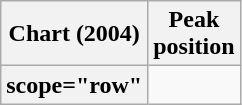<table class="wikitable plainrowheaders">
<tr>
<th scope="col">Chart (2004)</th>
<th scope="col">Peak<br>position</th>
</tr>
<tr>
<th>scope="row"</th>
</tr>
</table>
